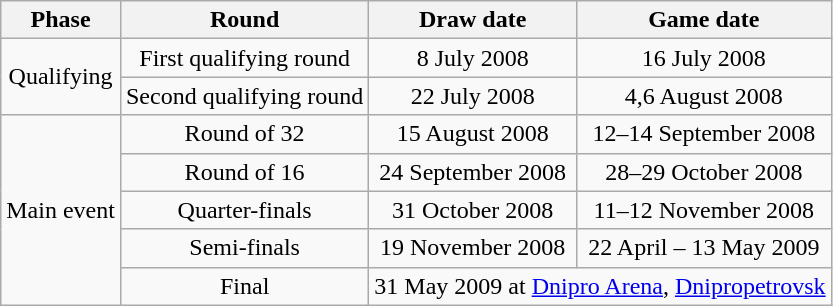<table class="wikitable" style="text-align:center">
<tr>
<th>Phase</th>
<th>Round</th>
<th>Draw date</th>
<th>Game date</th>
</tr>
<tr>
<td rowspan=2>Qualifying</td>
<td>First qualifying round</td>
<td>8 July 2008</td>
<td>16 July 2008</td>
</tr>
<tr>
<td>Second qualifying round</td>
<td>22 July 2008</td>
<td>4,6 August 2008</td>
</tr>
<tr>
<td rowspan=5>Main event</td>
<td>Round of 32</td>
<td>15 August 2008</td>
<td>12–14 September 2008</td>
</tr>
<tr>
<td>Round of 16</td>
<td>24 September 2008</td>
<td>28–29 October 2008</td>
</tr>
<tr>
<td>Quarter-finals</td>
<td>31 October 2008</td>
<td>11–12 November 2008</td>
</tr>
<tr>
<td>Semi-finals</td>
<td>19 November 2008</td>
<td>22 April – 13 May 2009</td>
</tr>
<tr>
<td>Final</td>
<td colspan="2">31 May 2009 at <a href='#'>Dnipro Arena</a>, <a href='#'>Dnipropetrovsk</a></td>
</tr>
</table>
